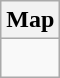<table class="wikitable">
<tr>
<th>Map</th>
</tr>
<tr>
<td><div><br> 








</div></td>
</tr>
</table>
